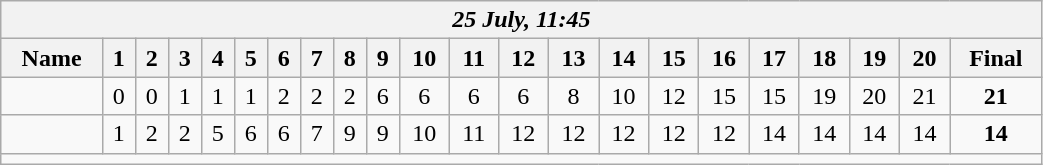<table class=wikitable style="text-align:center; width: 55%">
<tr>
<th colspan=22><em>25 July, 11:45</em></th>
</tr>
<tr>
<th>Name</th>
<th>1</th>
<th>2</th>
<th>3</th>
<th>4</th>
<th>5</th>
<th>6</th>
<th>7</th>
<th>8</th>
<th>9</th>
<th>10</th>
<th>11</th>
<th>12</th>
<th>13</th>
<th>14</th>
<th>15</th>
<th>16</th>
<th>17</th>
<th>18</th>
<th>19</th>
<th>20</th>
<th>Final</th>
</tr>
<tr>
<td align=left><strong></strong></td>
<td>0</td>
<td>0</td>
<td>1</td>
<td>1</td>
<td>1</td>
<td>2</td>
<td>2</td>
<td>2</td>
<td>6</td>
<td>6</td>
<td>6</td>
<td>6</td>
<td>8</td>
<td>10</td>
<td>12</td>
<td>15</td>
<td>15</td>
<td>19</td>
<td>20</td>
<td>21</td>
<td><strong>21</strong></td>
</tr>
<tr>
<td align=left></td>
<td>1</td>
<td>2</td>
<td>2</td>
<td>5</td>
<td>6</td>
<td>6</td>
<td>7</td>
<td>9</td>
<td>9</td>
<td>10</td>
<td>11</td>
<td>12</td>
<td>12</td>
<td>12</td>
<td>12</td>
<td>12</td>
<td>14</td>
<td>14</td>
<td>14</td>
<td>14</td>
<td><strong>14</strong></td>
</tr>
<tr>
<td colspan=22></td>
</tr>
</table>
